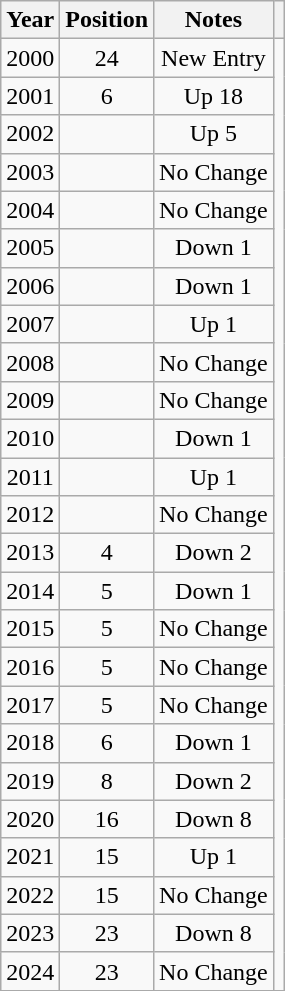<table class="wikitable plainrowheaders" style="text-align:center;">
<tr>
<th>Year</th>
<th>Position</th>
<th>Notes</th>
<th></th>
</tr>
<tr>
<td>2000</td>
<td>24</td>
<td>New Entry</td>
<td rowspan="25"></td>
</tr>
<tr>
<td>2001</td>
<td>6</td>
<td>Up 18</td>
</tr>
<tr>
<td>2002</td>
<td></td>
<td>Up 5</td>
</tr>
<tr>
<td>2003</td>
<td></td>
<td>No Change</td>
</tr>
<tr>
<td>2004</td>
<td></td>
<td>No Change</td>
</tr>
<tr>
<td>2005</td>
<td></td>
<td>Down 1</td>
</tr>
<tr>
<td>2006</td>
<td></td>
<td>Down 1</td>
</tr>
<tr>
<td>2007</td>
<td></td>
<td>Up 1</td>
</tr>
<tr>
<td>2008</td>
<td></td>
<td>No Change</td>
</tr>
<tr>
<td>2009</td>
<td></td>
<td>No Change</td>
</tr>
<tr>
<td>2010</td>
<td></td>
<td>Down 1</td>
</tr>
<tr>
<td>2011</td>
<td></td>
<td>Up 1</td>
</tr>
<tr>
<td>2012</td>
<td></td>
<td>No Change</td>
</tr>
<tr>
<td>2013</td>
<td>4</td>
<td>Down 2</td>
</tr>
<tr>
<td>2014</td>
<td>5</td>
<td>Down 1</td>
</tr>
<tr>
<td>2015</td>
<td>5</td>
<td>No Change</td>
</tr>
<tr>
<td>2016</td>
<td>5</td>
<td>No Change</td>
</tr>
<tr>
<td>2017</td>
<td>5</td>
<td>No Change</td>
</tr>
<tr>
<td>2018</td>
<td>6</td>
<td>Down 1</td>
</tr>
<tr>
<td>2019</td>
<td>8</td>
<td>Down 2</td>
</tr>
<tr>
<td>2020</td>
<td>16</td>
<td>Down 8</td>
</tr>
<tr>
<td>2021</td>
<td>15</td>
<td>Up 1</td>
</tr>
<tr>
<td>2022</td>
<td>15</td>
<td>No Change</td>
</tr>
<tr>
<td>2023</td>
<td>23</td>
<td>Down 8</td>
</tr>
<tr>
<td>2024</td>
<td>23</td>
<td>No Change</td>
</tr>
<tr>
</tr>
</table>
